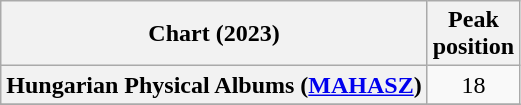<table class="wikitable sortable plainrowheaders" style="text-align:center;">
<tr>
<th scope="col">Chart (2023)</th>
<th scope="col">Peak<br>position</th>
</tr>
<tr>
<th scope="row">Hungarian Physical Albums (<a href='#'>MAHASZ</a>)</th>
<td>18</td>
</tr>
<tr>
</tr>
</table>
